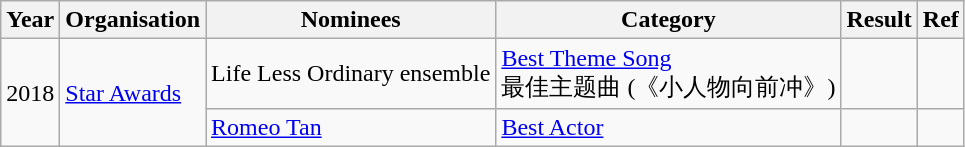<table class="wikitable sortable">
<tr>
<th>Year</th>
<th>Organisation</th>
<th>Nominees</th>
<th>Category</th>
<th>Result</th>
<th>Ref</th>
</tr>
<tr>
<td rowspan="2">2018</td>
<td rowspan="10"><a href='#'>Star Awards</a></td>
<td>Life Less Ordinary ensemble</td>
<td><a href='#'>Best Theme Song</a> <br> 最佳主题曲 (《小人物向前冲》)</td>
<td></td>
<td></td>
</tr>
<tr>
<td><a href='#'>Romeo Tan</a></td>
<td><a href='#'>Best Actor</a></td>
<td></td>
<td></td>
</tr>
</table>
